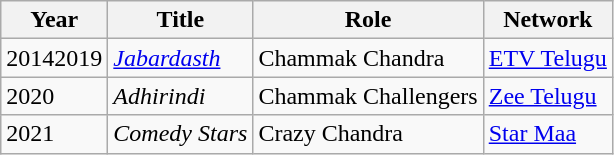<table class="wikitable sortable">
<tr style="text-align:center;">
<th>Year</th>
<th>Title</th>
<th>Role</th>
<th>Network</th>
</tr>
<tr>
<td>20142019</td>
<td><em><a href='#'>Jabardasth</a></em></td>
<td>Chammak Chandra</td>
<td><a href='#'>ETV Telugu</a></td>
</tr>
<tr>
<td>2020</td>
<td><em>Adhirindi</em></td>
<td>Chammak Challengers</td>
<td><a href='#'>Zee Telugu</a></td>
</tr>
<tr>
<td>2021</td>
<td><em>Comedy Stars</em></td>
<td>Crazy Chandra</td>
<td><a href='#'>Star Maa</a></td>
</tr>
</table>
